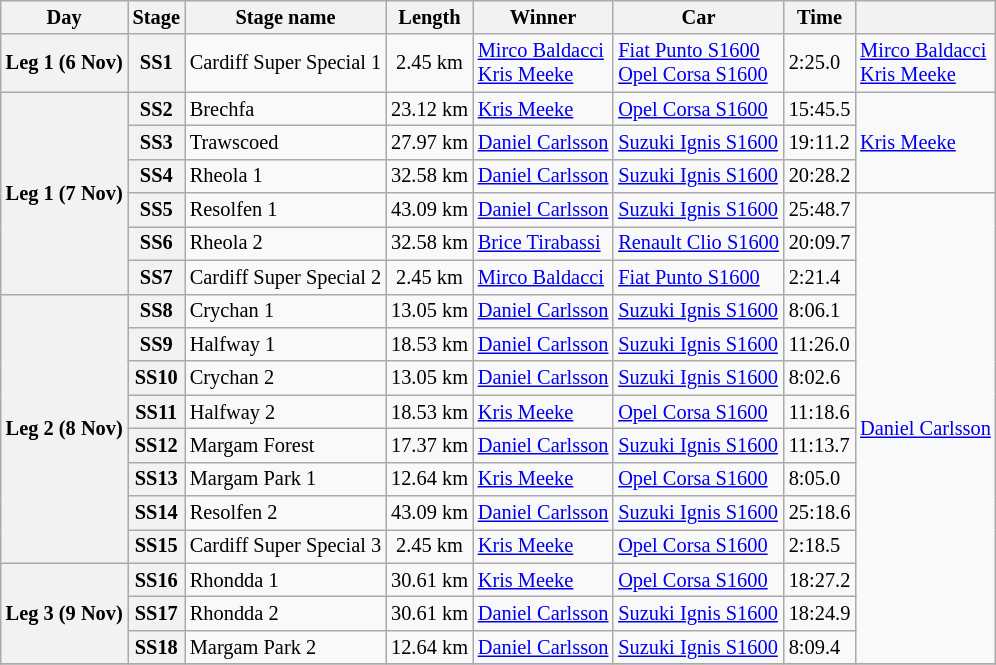<table class="wikitable" style="font-size: 85%;">
<tr>
<th>Day</th>
<th>Stage</th>
<th>Stage name</th>
<th>Length</th>
<th>Winner</th>
<th>Car</th>
<th>Time</th>
<th></th>
</tr>
<tr>
<th rowspan="1">Leg 1 (6 Nov)</th>
<th>SS1</th>
<td>Cardiff Super Special 1</td>
<td align="center">2.45 km</td>
<td> <a href='#'>Mirco Baldacci</a><br> <a href='#'>Kris Meeke</a></td>
<td><a href='#'>Fiat Punto S1600</a><br><a href='#'>Opel Corsa S1600</a></td>
<td>2:25.0</td>
<td rowspan="1"> <a href='#'>Mirco Baldacci</a><br> <a href='#'>Kris Meeke</a></td>
</tr>
<tr>
<th rowspan="6">Leg 1 (7 Nov)</th>
<th>SS2</th>
<td>Brechfa</td>
<td align="center">23.12 km</td>
<td> <a href='#'>Kris Meeke</a></td>
<td><a href='#'>Opel Corsa S1600</a></td>
<td>15:45.5</td>
<td rowspan="3"> <a href='#'>Kris Meeke</a></td>
</tr>
<tr>
<th>SS3</th>
<td>Trawscoed</td>
<td align="center">27.97 km</td>
<td> <a href='#'>Daniel Carlsson</a></td>
<td><a href='#'>Suzuki Ignis S1600</a></td>
<td>19:11.2</td>
</tr>
<tr>
<th>SS4</th>
<td>Rheola 1</td>
<td align="center">32.58 km</td>
<td> <a href='#'>Daniel Carlsson</a></td>
<td><a href='#'>Suzuki Ignis S1600</a></td>
<td>20:28.2</td>
</tr>
<tr>
<th>SS5</th>
<td>Resolfen 1</td>
<td align="center">43.09 km</td>
<td> <a href='#'>Daniel Carlsson</a></td>
<td><a href='#'>Suzuki Ignis S1600</a></td>
<td>25:48.7</td>
<td rowspan="14"> <a href='#'>Daniel Carlsson</a></td>
</tr>
<tr>
<th>SS6</th>
<td>Rheola 2</td>
<td align="center">32.58 km</td>
<td> <a href='#'>Brice Tirabassi</a></td>
<td><a href='#'>Renault Clio S1600</a></td>
<td>20:09.7</td>
</tr>
<tr>
<th>SS7</th>
<td>Cardiff Super Special 2</td>
<td align="center">2.45 km</td>
<td> <a href='#'>Mirco Baldacci</a></td>
<td><a href='#'>Fiat Punto S1600</a></td>
<td>2:21.4</td>
</tr>
<tr>
<th rowspan="8">Leg 2 (8 Nov)</th>
<th>SS8</th>
<td>Crychan 1</td>
<td align="center">13.05 km</td>
<td> <a href='#'>Daniel Carlsson</a></td>
<td><a href='#'>Suzuki Ignis S1600</a></td>
<td>8:06.1</td>
</tr>
<tr>
<th>SS9</th>
<td>Halfway 1</td>
<td align="center">18.53 km</td>
<td> <a href='#'>Daniel Carlsson</a></td>
<td><a href='#'>Suzuki Ignis S1600</a></td>
<td>11:26.0</td>
</tr>
<tr>
<th>SS10</th>
<td>Crychan 2</td>
<td align="center">13.05 km</td>
<td> <a href='#'>Daniel Carlsson</a></td>
<td><a href='#'>Suzuki Ignis S1600</a></td>
<td>8:02.6</td>
</tr>
<tr>
<th>SS11</th>
<td>Halfway 2</td>
<td align="center">18.53 km</td>
<td> <a href='#'>Kris Meeke</a></td>
<td><a href='#'>Opel Corsa S1600</a></td>
<td>11:18.6</td>
</tr>
<tr>
<th>SS12</th>
<td>Margam Forest</td>
<td align="center">17.37 km</td>
<td> <a href='#'>Daniel Carlsson</a></td>
<td><a href='#'>Suzuki Ignis S1600</a></td>
<td>11:13.7</td>
</tr>
<tr>
<th>SS13</th>
<td>Margam Park 1</td>
<td align="center">12.64 km</td>
<td> <a href='#'>Kris Meeke</a></td>
<td><a href='#'>Opel Corsa S1600</a></td>
<td>8:05.0</td>
</tr>
<tr>
<th>SS14</th>
<td>Resolfen 2</td>
<td align="center">43.09 km</td>
<td> <a href='#'>Daniel Carlsson</a></td>
<td><a href='#'>Suzuki Ignis S1600</a></td>
<td>25:18.6</td>
</tr>
<tr>
<th>SS15</th>
<td>Cardiff Super Special 3</td>
<td align="center">2.45 km</td>
<td> <a href='#'>Kris Meeke</a></td>
<td><a href='#'>Opel Corsa S1600</a></td>
<td>2:18.5</td>
</tr>
<tr>
<th rowspan="3">Leg 3 (9 Nov)</th>
<th>SS16</th>
<td>Rhondda 1</td>
<td align="center">30.61 km</td>
<td> <a href='#'>Kris Meeke</a></td>
<td><a href='#'>Opel Corsa S1600</a></td>
<td>18:27.2</td>
</tr>
<tr>
<th>SS17</th>
<td>Rhondda 2</td>
<td align="center">30.61 km</td>
<td> <a href='#'>Daniel Carlsson</a></td>
<td><a href='#'>Suzuki Ignis S1600</a></td>
<td>18:24.9</td>
</tr>
<tr>
<th>SS18</th>
<td>Margam Park 2</td>
<td align="center">12.64 km</td>
<td> <a href='#'>Daniel Carlsson</a></td>
<td><a href='#'>Suzuki Ignis S1600</a></td>
<td>8:09.4</td>
</tr>
<tr>
</tr>
</table>
